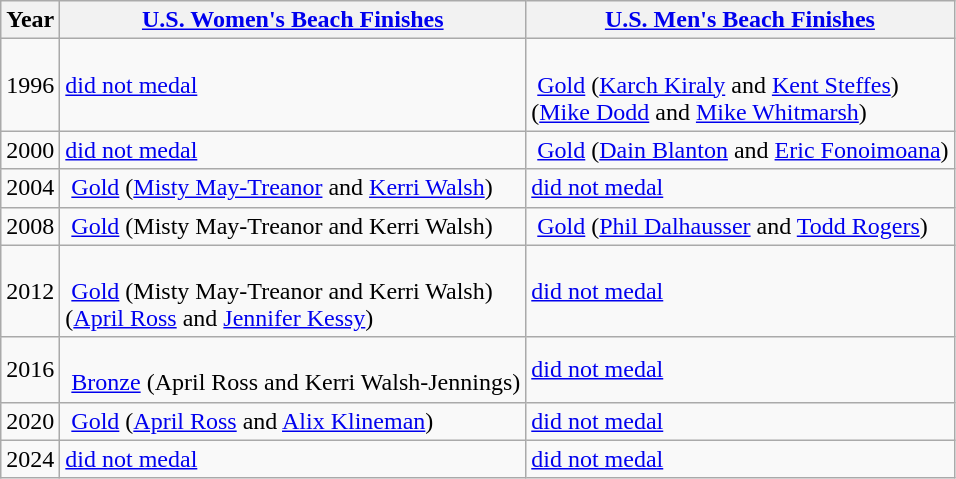<table class="wikitable">
<tr>
<th>Year</th>
<th><a href='#'>U.S. Women's Beach Finishes</a></th>
<th><a href='#'>U.S. Men's Beach Finishes</a></th>
</tr>
<tr>
<td>1996</td>
<td><a href='#'>did not medal</a></td>
<td><br> <a href='#'>Gold</a> (<a href='#'>Karch Kiraly</a> and <a href='#'>Kent Steffes</a>)
<br> (<a href='#'>Mike Dodd</a> and <a href='#'>Mike Whitmarsh</a>)</td>
</tr>
<tr>
<td>2000</td>
<td><a href='#'>did not medal</a></td>
<td> <a href='#'>Gold</a> (<a href='#'>Dain Blanton</a> and <a href='#'>Eric Fonoimoana</a>)</td>
</tr>
<tr>
<td>2004</td>
<td> <a href='#'>Gold</a> (<a href='#'>Misty May-Treanor</a> and <a href='#'>Kerri Walsh</a>)</td>
<td><a href='#'>did not medal</a></td>
</tr>
<tr>
<td>2008</td>
<td> <a href='#'>Gold</a> (Misty May-Treanor and Kerri Walsh)</td>
<td> <a href='#'>Gold</a> (<a href='#'>Phil Dalhausser</a> and <a href='#'>Todd Rogers</a>)</td>
</tr>
<tr>
<td>2012</td>
<td><br> <a href='#'>Gold</a> (Misty May-Treanor and Kerri Walsh)
<br> (<a href='#'>April Ross</a> and <a href='#'>Jennifer Kessy</a>)</td>
<td><a href='#'>did not medal</a></td>
</tr>
<tr>
<td>2016</td>
<td><br> <a href='#'>Bronze</a> (April Ross and Kerri Walsh-Jennings)</td>
<td><a href='#'>did not medal</a></td>
</tr>
<tr>
<td>2020</td>
<td> <a href='#'>Gold</a> (<a href='#'>April Ross</a> and <a href='#'>Alix Klineman</a>)</td>
<td><a href='#'>did not medal</a></td>
</tr>
<tr>
<td>2024</td>
<td><a href='#'>did not medal</a></td>
<td><a href='#'>did not medal</a></td>
</tr>
</table>
